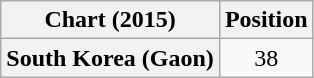<table class="wikitable plainrowheaders" style="text-align:center;">
<tr>
<th>Chart (2015)</th>
<th>Position</th>
</tr>
<tr>
<th scope="row">South Korea (Gaon)</th>
<td>38</td>
</tr>
</table>
